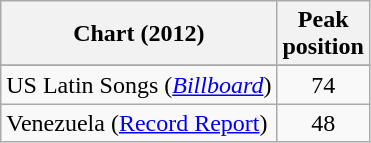<table class="wikitable sortable">
<tr>
<th>Chart (2012)</th>
<th>Peak<br>position</th>
</tr>
<tr>
</tr>
<tr>
<td>US Latin Songs (<em><a href='#'>Billboard</a></em>)</td>
<td align="center">74</td>
</tr>
<tr>
<td>Venezuela (<a href='#'>Record Report</a>)</td>
<td align="center">48</td>
</tr>
</table>
